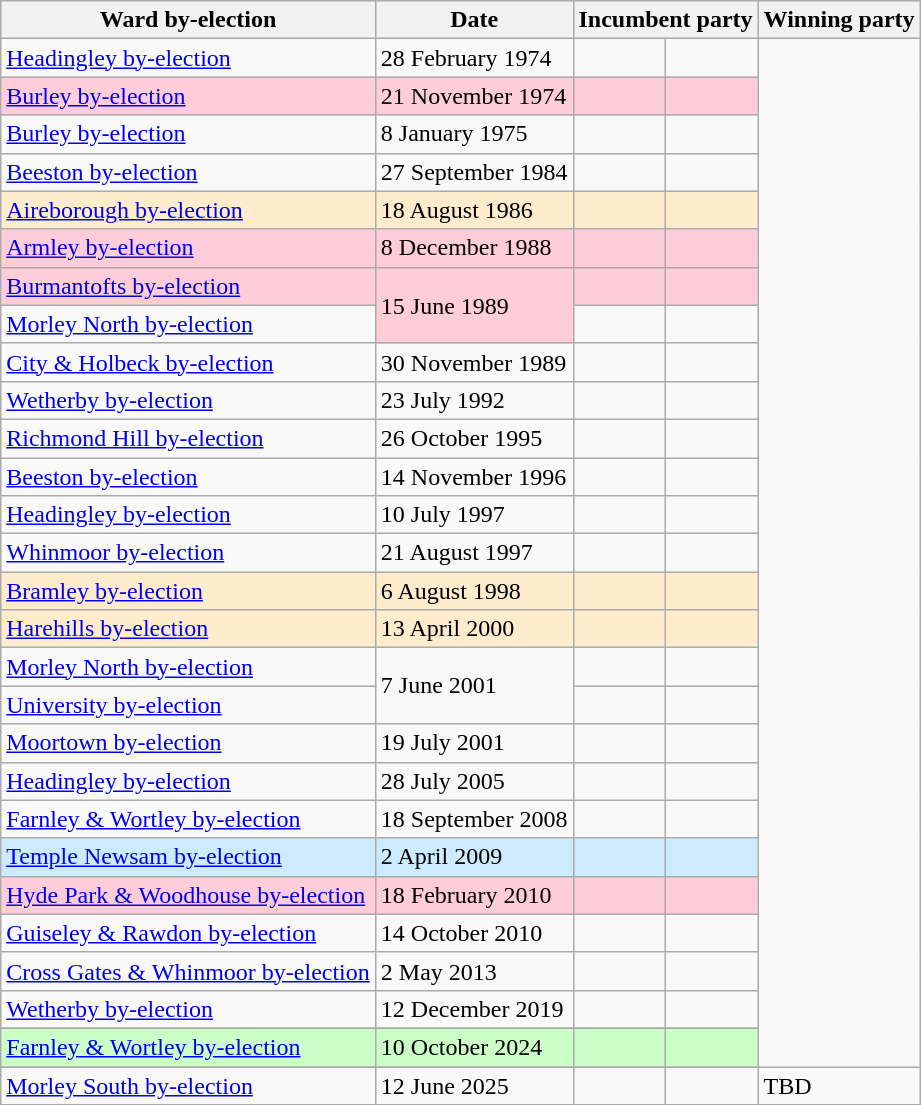<table class="wikitable">
<tr>
<th>Ward by-election</th>
<th>Date</th>
<th colspan=2>Incumbent party</th>
<th colspan=2>Winning party</th>
</tr>
<tr>
<td><a href='#'>Headingley by-election</a></td>
<td>28 February 1974</td>
<td></td>
<td></td>
</tr>
<tr bgcolor=FFCCD9>
<td><a href='#'>Burley by-election</a></td>
<td>21 November 1974</td>
<td></td>
<td></td>
</tr>
<tr>
<td><a href='#'>Burley by-election</a></td>
<td>8 January 1975</td>
<td></td>
<td></td>
</tr>
<tr>
<td><a href='#'>Beeston by-election</a></td>
<td>27 September 1984</td>
<td></td>
<td></td>
</tr>
<tr bgcolor=#FEECCD>
<td><a href='#'>Aireborough by-election</a></td>
<td>18 August 1986</td>
<td></td>
<td></td>
</tr>
<tr bgcolor=FFCCD9>
<td><a href='#'>Armley by-election</a></td>
<td>8 December 1988</td>
<td></td>
<td></td>
</tr>
<tr bgcolor=FFCCD9>
<td><a href='#'>Burmantofts by-election</a></td>
<td rowspan="2">15 June 1989</td>
<td></td>
<td></td>
</tr>
<tr>
<td><a href='#'>Morley North by-election</a></td>
<td></td>
<td></td>
</tr>
<tr>
<td><a href='#'>City & Holbeck by-election</a></td>
<td>30 November 1989</td>
<td></td>
<td></td>
</tr>
<tr>
<td><a href='#'>Wetherby by-election</a></td>
<td>23 July 1992</td>
<td></td>
<td></td>
</tr>
<tr>
<td><a href='#'>Richmond Hill by-election</a></td>
<td>26 October 1995</td>
<td></td>
<td></td>
</tr>
<tr>
<td><a href='#'>Beeston by-election</a></td>
<td>14 November 1996</td>
<td></td>
<td></td>
</tr>
<tr>
<td><a href='#'>Headingley by-election</a></td>
<td>10 July 1997</td>
<td></td>
<td></td>
</tr>
<tr>
<td><a href='#'>Whinmoor by-election</a></td>
<td>21 August 1997</td>
<td></td>
<td></td>
</tr>
<tr bgcolor=#FEECCD>
<td><a href='#'>Bramley by-election</a></td>
<td>6 August 1998</td>
<td></td>
<td></td>
</tr>
<tr bgcolor=#FEECCD>
<td><a href='#'>Harehills by-election</a></td>
<td>13 April 2000</td>
<td></td>
<td></td>
</tr>
<tr>
<td><a href='#'>Morley North by-election</a></td>
<td rowspan="2">7 June 2001</td>
<td></td>
<td></td>
</tr>
<tr>
<td><a href='#'>University by-election</a></td>
<td></td>
<td></td>
</tr>
<tr>
<td><a href='#'>Moortown by-election</a></td>
<td>19 July 2001</td>
<td></td>
<td></td>
</tr>
<tr>
<td><a href='#'>Headingley by-election</a></td>
<td>28 July 2005</td>
<td></td>
<td></td>
</tr>
<tr>
<td><a href='#'>Farnley & Wortley by-election</a></td>
<td>18 September 2008</td>
<td></td>
<td></td>
</tr>
<tr bgcolor=CCEBFF>
<td><a href='#'>Temple Newsam by-election</a></td>
<td>2 April 2009</td>
<td></td>
<td></td>
</tr>
<tr bgcolor=FFCCD9>
<td><a href='#'>Hyde Park & Woodhouse by-election</a></td>
<td>18 February 2010</td>
<td></td>
<td></td>
</tr>
<tr>
<td><a href='#'>Guiseley & Rawdon by-election</a></td>
<td>14 October 2010</td>
<td></td>
<td></td>
</tr>
<tr>
<td><a href='#'>Cross Gates & Whinmoor by-election</a></td>
<td>2 May 2013</td>
<td></td>
<td></td>
</tr>
<tr>
<td><a href='#'>Wetherby by-election</a></td>
<td>12 December 2019</td>
<td></td>
<td></td>
</tr>
<tr>
</tr>
<tr bgcolor=CCFFC6>
<td><a href='#'>Farnley & Wortley by-election</a></td>
<td>10 October 2024</td>
<td></td>
<td></td>
</tr>
<tr>
</tr>
<tr bgcolor=>
<td><a href='#'>Morley South by-election</a></td>
<td>12 June 2025</td>
<td></td>
<td></td>
<td>TBD</td>
</tr>
<tr>
</tr>
</table>
